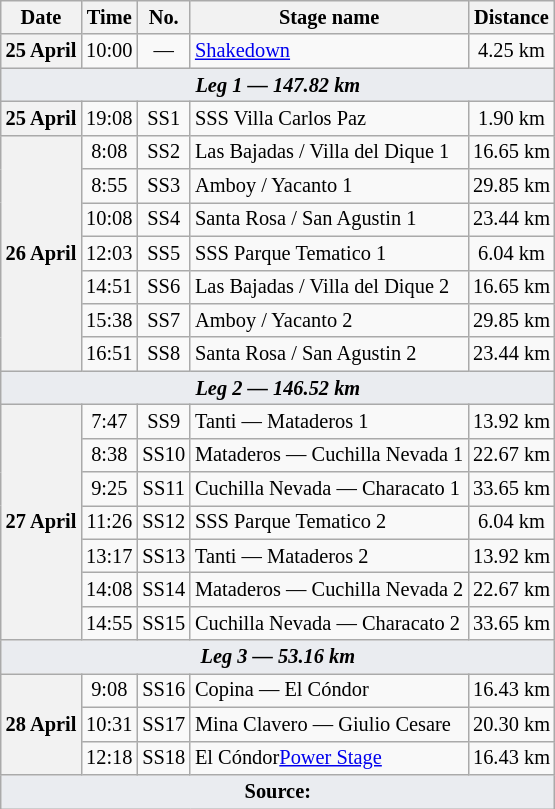<table class="wikitable" style="font-size: 85%;">
<tr>
<th>Date</th>
<th>Time</th>
<th>No.</th>
<th>Stage name</th>
<th>Distance</th>
</tr>
<tr>
<th nowrap>25 April</th>
<td align="center">10:00</td>
<td align="center">—</td>
<td nowrap><a href='#'>Shakedown</a></td>
<td align="center">4.25 km</td>
</tr>
<tr>
<td style="background-color:#EAECF0; text-align:center" colspan="5"><strong><em>Leg 1 — 147.82 km</em></strong></td>
</tr>
<tr>
<th>25 April</th>
<td align="center">19:08</td>
<td align="center">SS1</td>
<td>SSS Villa Carlos Paz</td>
<td align="center">1.90 km</td>
</tr>
<tr>
<th rowspan="7">26 April</th>
<td align="center">8:08</td>
<td align="center">SS2</td>
<td>Las Bajadas / Villa del Dique 1</td>
<td align="center">16.65 km</td>
</tr>
<tr>
<td align="center">8:55</td>
<td align="center">SS3</td>
<td>Amboy / Yacanto 1</td>
<td align="center">29.85 km</td>
</tr>
<tr>
<td align="center">10:08</td>
<td align="center">SS4</td>
<td>Santa Rosa / San Agustin 1</td>
<td align="center">23.44 km</td>
</tr>
<tr>
<td align="center">12:03</td>
<td align="center">SS5</td>
<td>SSS Parque Tematico 1</td>
<td align="center">6.04 km</td>
</tr>
<tr>
<td align="center">14:51</td>
<td align="center">SS6</td>
<td>Las Bajadas / Villa del Dique 2</td>
<td align="center">16.65 km</td>
</tr>
<tr>
<td align="center">15:38</td>
<td align="center">SS7</td>
<td>Amboy / Yacanto 2</td>
<td align="center">29.85 km</td>
</tr>
<tr>
<td align="center">16:51</td>
<td align="center">SS8</td>
<td>Santa Rosa / San Agustin 2</td>
<td align="center">23.44 km</td>
</tr>
<tr>
<td style="background-color:#EAECF0; text-align:center" colspan="5"><strong><em>Leg 2 — 146.52 km</em></strong></td>
</tr>
<tr>
<th rowspan="7">27 April</th>
<td align="center">7:47</td>
<td align="center">SS9</td>
<td>Tanti — Mataderos 1</td>
<td align="center">13.92 km</td>
</tr>
<tr>
<td align="center">8:38</td>
<td align="center">SS10</td>
<td>Mataderos — Cuchilla Nevada 1</td>
<td align="center">22.67 km</td>
</tr>
<tr>
<td align="center">9:25</td>
<td align="center">SS11</td>
<td>Cuchilla Nevada — Characato 1</td>
<td align="center">33.65 km</td>
</tr>
<tr>
<td align="center">11:26</td>
<td align="center">SS12</td>
<td>SSS Parque Tematico 2</td>
<td align="center">6.04 km</td>
</tr>
<tr>
<td align="center">13:17</td>
<td align="center">SS13</td>
<td>Tanti — Mataderos 2</td>
<td align="center">13.92 km</td>
</tr>
<tr>
<td align="center">14:08</td>
<td align="center">SS14</td>
<td nowrap>Mataderos — Cuchilla Nevada 2</td>
<td align="center">22.67 km</td>
</tr>
<tr>
<td align="center">14:55</td>
<td align="center">SS15</td>
<td nowrap>Cuchilla Nevada — Characato 2</td>
<td align="center">33.65 km</td>
</tr>
<tr>
<td style="background-color:#EAECF0; text-align:center" colspan="5"><strong><em>Leg 3 — 53.16 km</em></strong></td>
</tr>
<tr>
<th rowspan="3">28 April</th>
<td align="center">9:08</td>
<td align="center">SS16</td>
<td>Copina — El Cóndor</td>
<td align="center">16.43 km</td>
</tr>
<tr>
<td align="center">10:31</td>
<td align="center">SS17</td>
<td>Mina Clavero — Giulio Cesare</td>
<td align="center">20.30 km</td>
</tr>
<tr>
<td align="center">12:18</td>
<td align="center">SS18</td>
<td>El Cóndor<a href='#'>Power Stage</a></td>
<td align="center">16.43 km</td>
</tr>
<tr>
<td style="background-color:#EAECF0; text-align:center" colspan="5"><strong>Source:</strong></td>
</tr>
</table>
